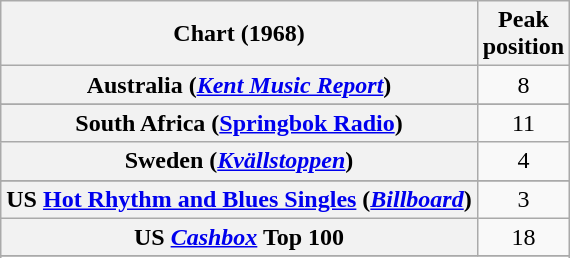<table class="wikitable sortable plainrowheaders">
<tr>
<th scope="col">Chart (1968)</th>
<th scope="col">Peak<br>position</th>
</tr>
<tr>
<th scope="row">Australia (<em><a href='#'>Kent Music Report</a></em>)</th>
<td style="text-align:center;">8</td>
</tr>
<tr>
</tr>
<tr>
</tr>
<tr>
</tr>
<tr>
</tr>
<tr>
<th scope="row">South Africa (<a href='#'>Springbok Radio</a>)</th>
<td align="center">11</td>
</tr>
<tr>
<th scope="row">Sweden (<em><a href='#'>Kvällstoppen</a></em>)</th>
<td align="center">4</td>
</tr>
<tr>
</tr>
<tr>
</tr>
<tr>
<th scope="row">US <a href='#'>Hot Rhythm and Blues Singles</a> (<em><a href='#'>Billboard</a></em>)</th>
<td style="text-align:center;">3</td>
</tr>
<tr>
<th scope="row">US <em><a href='#'>Cashbox</a></em> Top 100</th>
<td align="center">18</td>
</tr>
<tr>
</tr>
<tr>
</tr>
</table>
